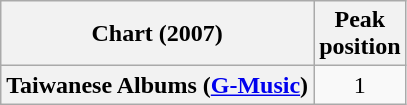<table class="wikitable plainrowheaders">
<tr>
<th>Chart (2007)</th>
<th>Peak<br>position</th>
</tr>
<tr>
<th scope="row">Taiwanese Albums (<a href='#'>G-Music</a>)</th>
<td style="text-align:center;">1</td>
</tr>
</table>
